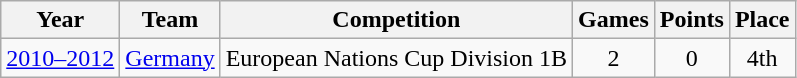<table class="wikitable">
<tr>
<th>Year</th>
<th>Team</th>
<th>Competition</th>
<th>Games</th>
<th>Points</th>
<th>Place</th>
</tr>
<tr align="center">
<td><a href='#'>2010–2012</a></td>
<td><a href='#'>Germany</a></td>
<td>European Nations Cup Division 1B</td>
<td>2</td>
<td>0</td>
<td>4th</td>
</tr>
</table>
